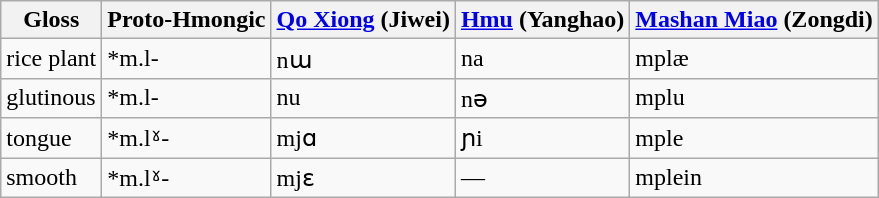<table class="wikitable">
<tr>
<th>Gloss</th>
<th>Proto-Hmongic</th>
<th><a href='#'>Qo Xiong</a> (Jiwei)</th>
<th><a href='#'>Hmu</a> (Yanghao)</th>
<th><a href='#'>Mashan Miao</a> (Zongdi)</th>
</tr>
<tr>
<td>rice plant</td>
<td>*m.l-</td>
<td>nɯ</td>
<td>na</td>
<td>mplæ</td>
</tr>
<tr>
<td>glutinous</td>
<td>*m.l-</td>
<td>nu</td>
<td>nə</td>
<td>mplu</td>
</tr>
<tr>
<td>tongue</td>
<td>*m.lˠ-</td>
<td>mjɑ</td>
<td>ɲi</td>
<td>mple</td>
</tr>
<tr>
<td>smooth</td>
<td>*m.lˠ-</td>
<td>mjɛ</td>
<td>—</td>
<td>mplein</td>
</tr>
</table>
